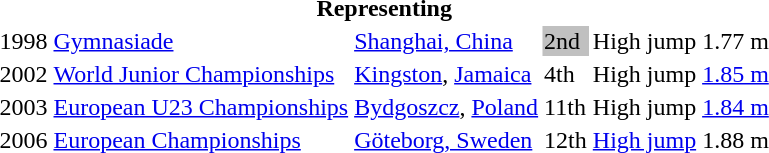<table>
<tr>
<th colspan="6">Representing </th>
</tr>
<tr>
<td>1998</td>
<td><a href='#'>Gymnasiade</a></td>
<td><a href='#'>Shanghai, China</a></td>
<td bgcolor=silver>2nd</td>
<td>High jump</td>
<td>1.77 m </td>
</tr>
<tr>
<td>2002</td>
<td><a href='#'>World Junior Championships</a></td>
<td><a href='#'>Kingston</a>, <a href='#'>Jamaica</a></td>
<td>4th</td>
<td>High jump</td>
<td><a href='#'>1.85 m</a></td>
</tr>
<tr>
<td>2003</td>
<td><a href='#'>European U23 Championships</a></td>
<td><a href='#'>Bydgoszcz</a>, <a href='#'>Poland</a></td>
<td>11th</td>
<td>High jump</td>
<td><a href='#'>1.84 m</a></td>
</tr>
<tr>
<td>2006</td>
<td><a href='#'>European Championships</a></td>
<td><a href='#'>Göteborg, Sweden</a></td>
<td>12th</td>
<td><a href='#'>High jump</a></td>
<td>1.88 m</td>
</tr>
</table>
